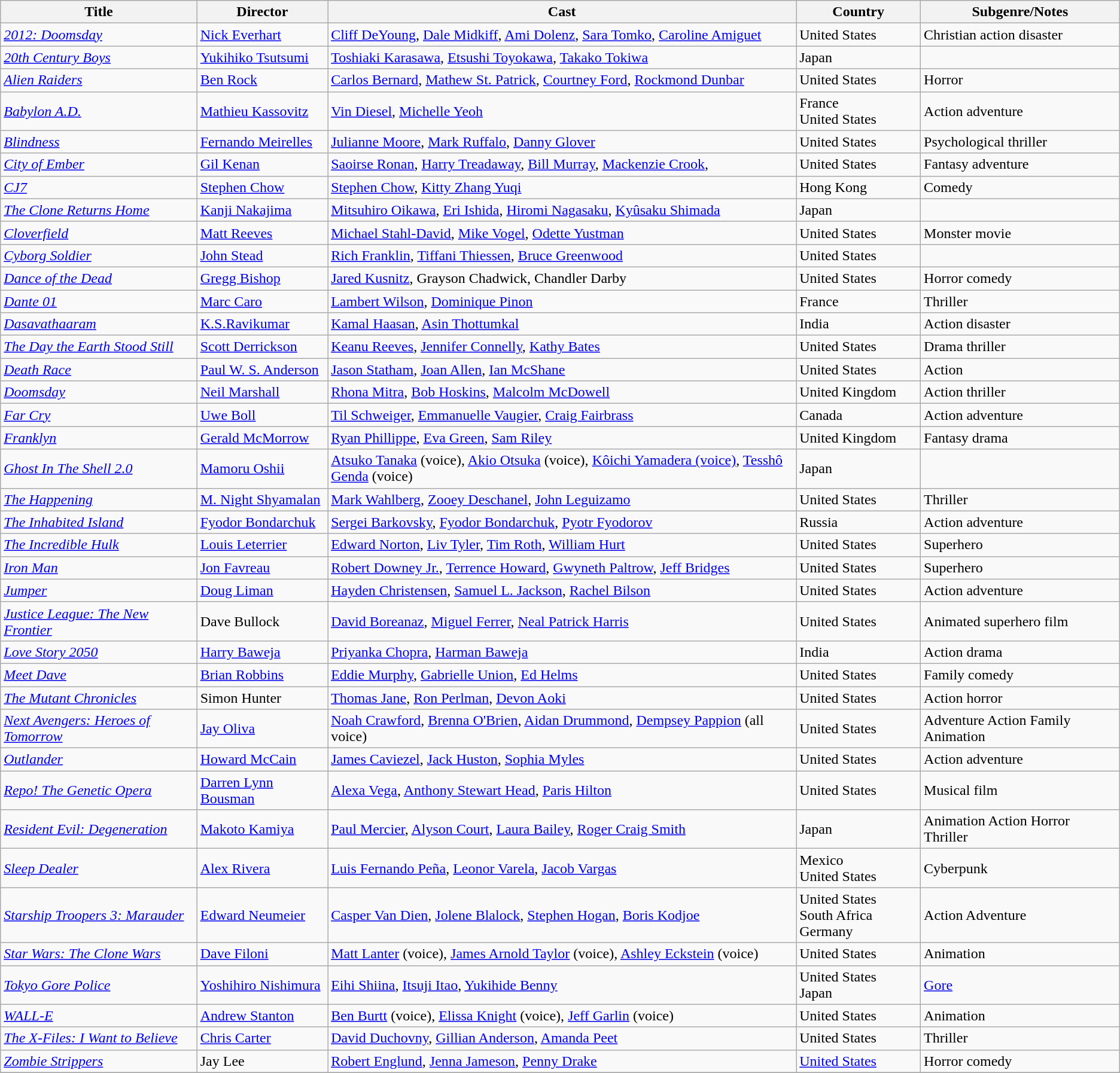<table class="wikitable sortable">
<tr>
<th>Title</th>
<th>Director</th>
<th>Cast</th>
<th>Country</th>
<th>Subgenre/Notes</th>
</tr>
<tr>
<td><a href='#'><em>2012: Doomsday</em></a></td>
<td><a href='#'>Nick Everhart</a></td>
<td><a href='#'>Cliff DeYoung</a>, <a href='#'>Dale Midkiff</a>, <a href='#'>Ami Dolenz</a>, <a href='#'>Sara Tomko</a>, <a href='#'>Caroline Amiguet</a></td>
<td>United States</td>
<td>Christian action disaster</td>
</tr>
<tr>
<td><em><a href='#'>20th Century Boys</a></em></td>
<td><a href='#'>Yukihiko Tsutsumi</a></td>
<td><a href='#'>Toshiaki Karasawa</a>, <a href='#'>Etsushi Toyokawa</a>, <a href='#'>Takako Tokiwa</a></td>
<td>Japan</td>
<td></td>
</tr>
<tr>
<td><em><a href='#'>Alien Raiders</a></em></td>
<td><a href='#'>Ben Rock</a></td>
<td><a href='#'>Carlos Bernard</a>, <a href='#'>Mathew St. Patrick</a>, <a href='#'>Courtney Ford</a>, <a href='#'>Rockmond Dunbar</a></td>
<td>United States</td>
<td>Horror</td>
</tr>
<tr>
<td><em><a href='#'>Babylon A.D.</a></em></td>
<td><a href='#'>Mathieu Kassovitz</a></td>
<td><a href='#'>Vin Diesel</a>, <a href='#'>Michelle Yeoh</a></td>
<td>France<br>United States</td>
<td>Action adventure</td>
</tr>
<tr>
<td><em><a href='#'>Blindness</a></em></td>
<td><a href='#'>Fernando Meirelles</a></td>
<td><a href='#'>Julianne Moore</a>, <a href='#'>Mark Ruffalo</a>, <a href='#'>Danny Glover</a></td>
<td>United States</td>
<td>Psychological thriller</td>
</tr>
<tr>
<td><em><a href='#'>City of Ember</a></em></td>
<td><a href='#'>Gil Kenan</a></td>
<td><a href='#'>Saoirse Ronan</a>, <a href='#'>Harry Treadaway</a>, <a href='#'>Bill Murray</a>, <a href='#'>Mackenzie Crook</a>,</td>
<td>United States</td>
<td>Fantasy adventure</td>
</tr>
<tr>
<td><em><a href='#'>CJ7</a></em></td>
<td><a href='#'>Stephen Chow</a></td>
<td><a href='#'>Stephen Chow</a>, <a href='#'>Kitty Zhang Yuqi</a></td>
<td>Hong Kong</td>
<td>Comedy</td>
</tr>
<tr>
<td><em><a href='#'>The Clone Returns Home</a></em></td>
<td><a href='#'>Kanji Nakajima</a></td>
<td><a href='#'>Mitsuhiro Oikawa</a>, <a href='#'>Eri Ishida</a>, <a href='#'>Hiromi Nagasaku</a>, <a href='#'>Kyûsaku Shimada</a></td>
<td>Japan</td>
<td></td>
</tr>
<tr>
<td><em><a href='#'>Cloverfield</a></em></td>
<td><a href='#'>Matt Reeves</a></td>
<td><a href='#'>Michael Stahl-David</a>, <a href='#'>Mike Vogel</a>, <a href='#'>Odette Yustman</a></td>
<td>United States</td>
<td>Monster movie</td>
</tr>
<tr>
<td><em><a href='#'>Cyborg Soldier</a></em></td>
<td><a href='#'>John Stead</a></td>
<td><a href='#'>Rich Franklin</a>, <a href='#'>Tiffani Thiessen</a>, <a href='#'>Bruce Greenwood</a></td>
<td>United States</td>
<td></td>
</tr>
<tr>
<td><em><a href='#'>Dance of the Dead</a></em></td>
<td><a href='#'>Gregg Bishop</a></td>
<td><a href='#'>Jared Kusnitz</a>, Grayson Chadwick, Chandler Darby</td>
<td>United States</td>
<td>Horror comedy</td>
</tr>
<tr>
<td><em><a href='#'>Dante 01</a></em></td>
<td><a href='#'>Marc Caro</a></td>
<td><a href='#'>Lambert Wilson</a>, <a href='#'>Dominique Pinon</a></td>
<td>France</td>
<td>Thriller</td>
</tr>
<tr>
<td><em><a href='#'>Dasavathaaram</a></em></td>
<td><a href='#'>K.S.Ravikumar</a></td>
<td><a href='#'>Kamal Haasan</a>, <a href='#'>Asin Thottumkal</a></td>
<td>India</td>
<td>Action disaster</td>
</tr>
<tr>
<td><em><a href='#'>The Day the Earth Stood Still</a></em></td>
<td><a href='#'>Scott Derrickson</a></td>
<td><a href='#'>Keanu Reeves</a>, <a href='#'>Jennifer Connelly</a>, <a href='#'>Kathy Bates</a></td>
<td>United States</td>
<td>Drama thriller</td>
</tr>
<tr>
<td><em><a href='#'>Death Race</a></em></td>
<td><a href='#'>Paul W. S. Anderson</a></td>
<td><a href='#'>Jason Statham</a>, <a href='#'>Joan Allen</a>, <a href='#'>Ian McShane</a></td>
<td>United States</td>
<td>Action</td>
</tr>
<tr>
<td><em><a href='#'>Doomsday</a></em></td>
<td><a href='#'>Neil Marshall</a></td>
<td><a href='#'>Rhona Mitra</a>, <a href='#'>Bob Hoskins</a>, <a href='#'>Malcolm McDowell</a></td>
<td>United Kingdom</td>
<td>Action thriller</td>
</tr>
<tr>
<td><em><a href='#'>Far Cry</a></em></td>
<td><a href='#'>Uwe Boll</a></td>
<td><a href='#'>Til Schweiger</a>, <a href='#'>Emmanuelle Vaugier</a>, <a href='#'>Craig Fairbrass</a></td>
<td>Canada</td>
<td>Action adventure</td>
</tr>
<tr>
<td><em><a href='#'>Franklyn</a></em></td>
<td><a href='#'>Gerald McMorrow</a></td>
<td><a href='#'>Ryan Phillippe</a>, <a href='#'>Eva Green</a>, <a href='#'>Sam Riley</a></td>
<td>United Kingdom</td>
<td>Fantasy drama</td>
</tr>
<tr>
<td><a href='#'><em>Ghost In The Shell 2.0</em></a></td>
<td><a href='#'>Mamoru Oshii</a></td>
<td><a href='#'>Atsuko Tanaka</a> (voice), <a href='#'>Akio Otsuka</a> (voice), <a href='#'>Kôichi Yamadera (voice)</a>, <a href='#'>Tesshô Genda</a> (voice)</td>
<td>Japan</td>
<td></td>
</tr>
<tr>
<td><em><a href='#'>The Happening</a></em></td>
<td><a href='#'>M. Night Shyamalan</a></td>
<td><a href='#'>Mark Wahlberg</a>, <a href='#'>Zooey Deschanel</a>, <a href='#'>John Leguizamo</a></td>
<td>United States</td>
<td>Thriller</td>
</tr>
<tr>
<td><em><a href='#'>The Inhabited Island</a></em></td>
<td><a href='#'>Fyodor Bondarchuk</a></td>
<td><a href='#'>Sergei Barkovsky</a>, <a href='#'>Fyodor Bondarchuk</a>, <a href='#'>Pyotr Fyodorov</a></td>
<td>Russia</td>
<td>Action adventure</td>
</tr>
<tr>
<td><em><a href='#'>The Incredible Hulk</a></em></td>
<td><a href='#'>Louis Leterrier</a></td>
<td><a href='#'>Edward Norton</a>, <a href='#'>Liv Tyler</a>, <a href='#'>Tim Roth</a>, <a href='#'>William Hurt</a></td>
<td>United States</td>
<td>Superhero</td>
</tr>
<tr>
<td><em><a href='#'>Iron Man</a></em></td>
<td><a href='#'>Jon Favreau</a></td>
<td><a href='#'>Robert Downey Jr.</a>, <a href='#'>Terrence Howard</a>, <a href='#'>Gwyneth Paltrow</a>, <a href='#'>Jeff Bridges</a></td>
<td>United States</td>
<td>Superhero</td>
</tr>
<tr>
<td><em><a href='#'>Jumper</a></em></td>
<td><a href='#'>Doug Liman</a></td>
<td><a href='#'>Hayden Christensen</a>, <a href='#'>Samuel L. Jackson</a>, <a href='#'>Rachel Bilson</a></td>
<td>United States</td>
<td>Action adventure</td>
</tr>
<tr>
<td><em><a href='#'>Justice League: The New Frontier</a></em></td>
<td>Dave Bullock</td>
<td><a href='#'>David Boreanaz</a>, <a href='#'>Miguel Ferrer</a>, <a href='#'>Neal Patrick Harris</a></td>
<td>United States</td>
<td>Animated superhero film</td>
</tr>
<tr>
<td><em><a href='#'>Love Story 2050</a></em></td>
<td><a href='#'>Harry Baweja</a></td>
<td><a href='#'>Priyanka Chopra</a>, <a href='#'>Harman Baweja</a></td>
<td>India</td>
<td>Action drama</td>
</tr>
<tr>
<td><em><a href='#'>Meet Dave</a></em></td>
<td><a href='#'>Brian Robbins</a></td>
<td><a href='#'>Eddie Murphy</a>, <a href='#'>Gabrielle Union</a>, <a href='#'>Ed Helms</a></td>
<td>United States</td>
<td>Family comedy</td>
</tr>
<tr>
<td><em><a href='#'>The Mutant Chronicles</a></em></td>
<td>Simon Hunter</td>
<td><a href='#'>Thomas Jane</a>, <a href='#'>Ron Perlman</a>, <a href='#'>Devon Aoki</a></td>
<td>United States</td>
<td>Action horror</td>
</tr>
<tr>
<td><em><a href='#'>Next Avengers: Heroes of Tomorrow</a></em></td>
<td><a href='#'>Jay Oliva</a></td>
<td><a href='#'>Noah Crawford</a>, <a href='#'>Brenna O'Brien</a>, <a href='#'>Aidan Drummond</a>, <a href='#'>Dempsey Pappion</a> (all voice)</td>
<td>United States</td>
<td>Adventure Action Family Animation </td>
</tr>
<tr>
<td><em><a href='#'>Outlander</a></em></td>
<td><a href='#'>Howard McCain</a></td>
<td><a href='#'>James Caviezel</a>, <a href='#'>Jack Huston</a>, <a href='#'>Sophia Myles</a></td>
<td>United States</td>
<td>Action adventure</td>
</tr>
<tr>
<td><em><a href='#'>Repo! The Genetic Opera</a></em></td>
<td><a href='#'>Darren Lynn Bousman</a></td>
<td><a href='#'>Alexa Vega</a>, <a href='#'>Anthony Stewart Head</a>, <a href='#'>Paris Hilton</a></td>
<td>United States</td>
<td>Musical film</td>
</tr>
<tr>
<td><em><a href='#'>Resident Evil: Degeneration</a></em></td>
<td><a href='#'>Makoto Kamiya</a></td>
<td><a href='#'>Paul Mercier</a>, <a href='#'>Alyson Court</a>, <a href='#'>Laura Bailey</a>, <a href='#'>Roger Craig Smith</a></td>
<td>Japan</td>
<td>Animation Action Horror Thriller</td>
</tr>
<tr>
<td><em><a href='#'>Sleep Dealer</a></em></td>
<td><a href='#'>Alex Rivera</a></td>
<td><a href='#'>Luis Fernando Peña</a>, <a href='#'>Leonor Varela</a>, <a href='#'>Jacob Vargas</a></td>
<td>Mexico<br>United States</td>
<td>Cyberpunk</td>
</tr>
<tr>
<td><em><a href='#'>Starship Troopers 3: Marauder</a></em></td>
<td><a href='#'>Edward Neumeier</a></td>
<td><a href='#'>Casper Van Dien</a>, <a href='#'>Jolene Blalock</a>, <a href='#'>Stephen Hogan</a>, <a href='#'>Boris Kodjoe</a></td>
<td>United States<br>South Africa
Germany</td>
<td>Action Adventure</td>
</tr>
<tr>
<td><em><a href='#'>Star Wars: The Clone Wars</a></em></td>
<td><a href='#'>Dave Filoni</a></td>
<td><a href='#'>Matt Lanter</a> (voice), <a href='#'>James Arnold Taylor</a> (voice), <a href='#'>Ashley Eckstein</a> (voice)</td>
<td>United States</td>
<td>Animation</td>
</tr>
<tr>
<td><em><a href='#'>Tokyo Gore Police</a></em></td>
<td><a href='#'>Yoshihiro Nishimura</a></td>
<td><a href='#'>Eihi Shiina</a>, <a href='#'>Itsuji Itao</a>, <a href='#'>Yukihide Benny</a></td>
<td>United States<br>Japan</td>
<td><a href='#'>Gore</a></td>
</tr>
<tr>
<td><em><a href='#'>WALL-E</a></em></td>
<td><a href='#'>Andrew Stanton</a></td>
<td><a href='#'>Ben Burtt</a> (voice), <a href='#'>Elissa Knight</a> (voice), <a href='#'>Jeff Garlin</a> (voice)</td>
<td>United States</td>
<td>Animation</td>
</tr>
<tr>
<td><em><a href='#'>The X-Files: I Want to Believe</a></em></td>
<td><a href='#'>Chris Carter</a></td>
<td><a href='#'>David Duchovny</a>, <a href='#'>Gillian Anderson</a>, <a href='#'>Amanda Peet</a></td>
<td>United States</td>
<td>Thriller</td>
</tr>
<tr>
<td><em><a href='#'>Zombie Strippers</a></em></td>
<td>Jay Lee</td>
<td><a href='#'>Robert Englund</a>, <a href='#'>Jenna Jameson</a>, <a href='#'>Penny Drake</a></td>
<td><a href='#'>United States</a></td>
<td>Horror comedy</td>
</tr>
<tr>
</tr>
</table>
